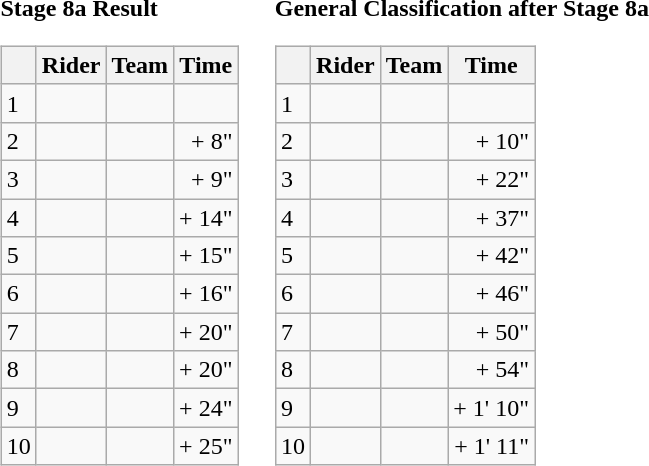<table>
<tr>
<td><strong>Stage 8a Result</strong><br><table class="wikitable">
<tr>
<th></th>
<th>Rider</th>
<th>Team</th>
<th>Time</th>
</tr>
<tr>
<td>1</td>
<td></td>
<td></td>
<td align="right"></td>
</tr>
<tr>
<td>2</td>
<td></td>
<td></td>
<td align="right">+ 8"</td>
</tr>
<tr>
<td>3</td>
<td></td>
<td></td>
<td align="right">+ 9"</td>
</tr>
<tr>
<td>4</td>
<td></td>
<td></td>
<td align="right">+ 14"</td>
</tr>
<tr>
<td>5</td>
<td></td>
<td></td>
<td align="right">+ 15"</td>
</tr>
<tr>
<td>6</td>
<td> </td>
<td></td>
<td align="right">+ 16"</td>
</tr>
<tr>
<td>7</td>
<td></td>
<td></td>
<td align="right">+ 20"</td>
</tr>
<tr>
<td>8</td>
<td></td>
<td></td>
<td align="right">+ 20"</td>
</tr>
<tr>
<td>9</td>
<td></td>
<td></td>
<td align="right">+ 24"</td>
</tr>
<tr>
<td>10</td>
<td></td>
<td></td>
<td align="right">+ 25"</td>
</tr>
</table>
</td>
<td></td>
<td><strong>General Classification after Stage 8a</strong><br><table class="wikitable">
<tr>
<th></th>
<th>Rider</th>
<th>Team</th>
<th>Time</th>
</tr>
<tr>
<td>1</td>
<td> </td>
<td></td>
<td align="right"></td>
</tr>
<tr>
<td>2</td>
<td> </td>
<td></td>
<td align="right">+ 10"</td>
</tr>
<tr>
<td>3</td>
<td></td>
<td></td>
<td align="right">+ 22"</td>
</tr>
<tr>
<td>4</td>
<td></td>
<td></td>
<td align="right">+ 37"</td>
</tr>
<tr>
<td>5</td>
<td></td>
<td></td>
<td align="right">+ 42"</td>
</tr>
<tr>
<td>6</td>
<td></td>
<td></td>
<td align="right">+ 46"</td>
</tr>
<tr>
<td>7</td>
<td></td>
<td></td>
<td align="right">+ 50"</td>
</tr>
<tr>
<td>8</td>
<td></td>
<td></td>
<td align="right">+ 54"</td>
</tr>
<tr>
<td>9</td>
<td></td>
<td></td>
<td align="right">+ 1' 10"</td>
</tr>
<tr>
<td>10</td>
<td></td>
<td></td>
<td align="right">+ 1' 11"</td>
</tr>
</table>
</td>
</tr>
</table>
